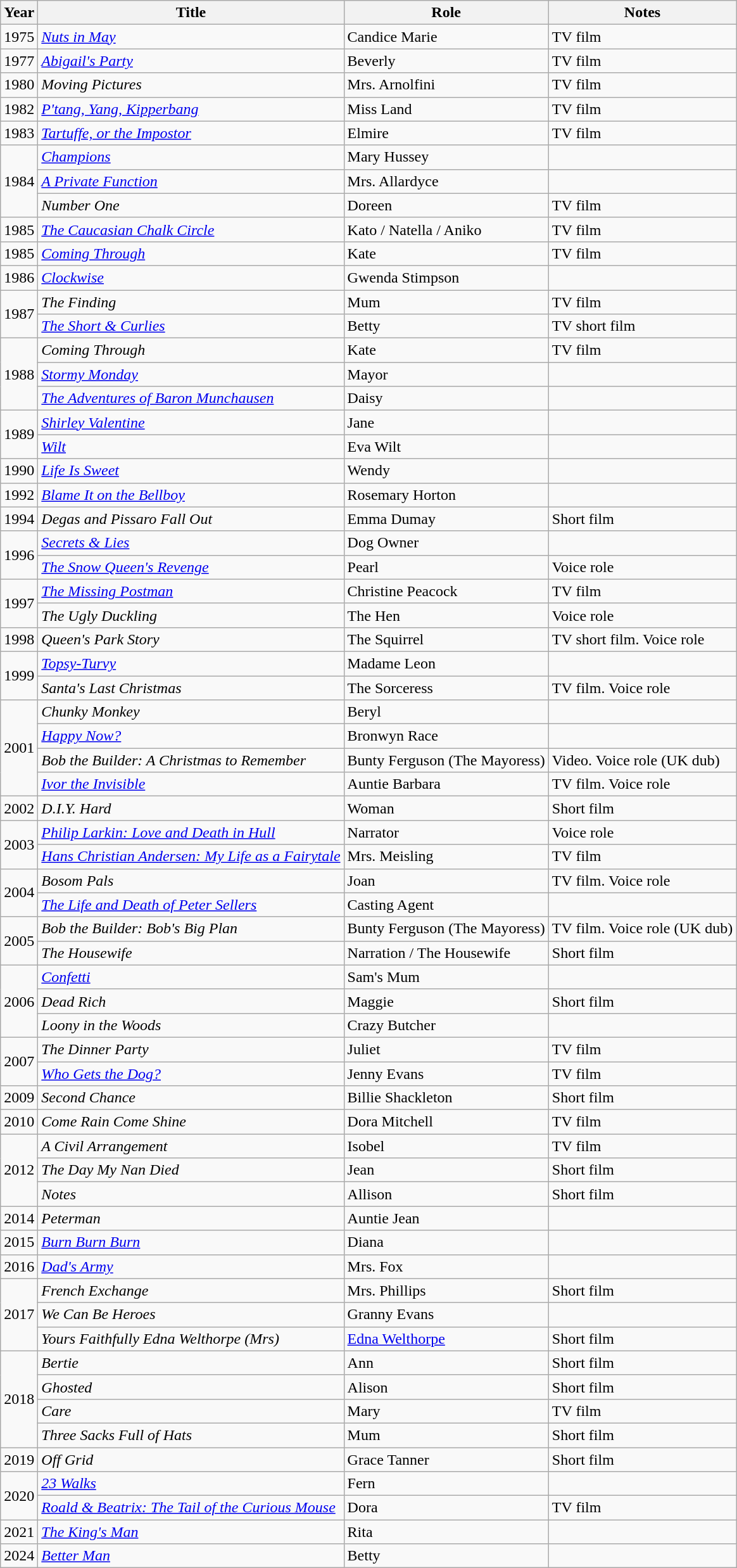<table class="wikitable sortable">
<tr>
<th>Year</th>
<th>Title</th>
<th>Role</th>
<th class="unsortable">Notes</th>
</tr>
<tr>
<td>1975</td>
<td><em><a href='#'>Nuts in May</a></em></td>
<td>Candice Marie</td>
<td>TV film</td>
</tr>
<tr>
<td>1977</td>
<td><em><a href='#'>Abigail's Party</a></em></td>
<td>Beverly</td>
<td>TV film</td>
</tr>
<tr>
<td>1980</td>
<td><em>Moving Pictures</em></td>
<td>Mrs. Arnolfini</td>
<td>TV film</td>
</tr>
<tr>
<td>1982</td>
<td><em><a href='#'>P'tang, Yang, Kipperbang</a></em></td>
<td>Miss Land</td>
<td>TV film</td>
</tr>
<tr>
<td>1983</td>
<td><em><a href='#'>Tartuffe, or the Impostor</a></em></td>
<td>Elmire</td>
<td>TV film</td>
</tr>
<tr>
<td rowspan="3">1984</td>
<td><em><a href='#'>Champions</a></em></td>
<td>Mary Hussey</td>
<td></td>
</tr>
<tr>
<td><em><a href='#'>A Private Function</a></em></td>
<td>Mrs. Allardyce</td>
<td></td>
</tr>
<tr>
<td><em>Number One</em></td>
<td>Doreen</td>
<td>TV film</td>
</tr>
<tr>
<td>1985</td>
<td><em><a href='#'>The Caucasian Chalk Circle</a></em></td>
<td>Kato / Natella / Aniko</td>
<td>TV film</td>
</tr>
<tr>
<td>1985</td>
<td><em><a href='#'>Coming Through</a></em></td>
<td>Kate</td>
<td>TV film</td>
</tr>
<tr>
<td>1986</td>
<td><em><a href='#'>Clockwise</a></em></td>
<td>Gwenda Stimpson</td>
<td></td>
</tr>
<tr>
<td rowspan="2">1987</td>
<td><em>The Finding</em></td>
<td>Mum</td>
<td>TV film</td>
</tr>
<tr>
<td><em><a href='#'>The Short & Curlies</a></em></td>
<td>Betty</td>
<td>TV short film</td>
</tr>
<tr>
<td rowspan="3">1988</td>
<td><em>Coming Through</em></td>
<td>Kate</td>
<td>TV film</td>
</tr>
<tr>
<td><em><a href='#'>Stormy Monday</a></em></td>
<td>Mayor</td>
<td></td>
</tr>
<tr>
<td><em><a href='#'>The Adventures of Baron Munchausen</a></em></td>
<td>Daisy</td>
<td></td>
</tr>
<tr>
<td rowspan="2">1989</td>
<td><em><a href='#'>Shirley Valentine</a></em></td>
<td>Jane</td>
<td></td>
</tr>
<tr>
<td><em><a href='#'>Wilt</a></em></td>
<td>Eva Wilt</td>
<td></td>
</tr>
<tr>
<td>1990</td>
<td><em><a href='#'>Life Is Sweet</a></em></td>
<td>Wendy</td>
<td></td>
</tr>
<tr>
<td>1992</td>
<td><em><a href='#'>Blame It on the Bellboy</a></em></td>
<td>Rosemary Horton</td>
<td></td>
</tr>
<tr>
<td>1994</td>
<td><em>Degas and Pissaro Fall Out</em></td>
<td>Emma Dumay</td>
<td>Short film</td>
</tr>
<tr>
<td rowspan="2">1996</td>
<td><em><a href='#'>Secrets & Lies</a></em></td>
<td>Dog Owner</td>
<td></td>
</tr>
<tr>
<td><em><a href='#'>The Snow Queen's Revenge</a></em></td>
<td>Pearl</td>
<td>Voice role</td>
</tr>
<tr>
<td rowspan="2">1997</td>
<td><em><a href='#'>The Missing Postman</a></em></td>
<td>Christine Peacock</td>
<td>TV film</td>
</tr>
<tr>
<td><em>The Ugly Duckling</em></td>
<td>The Hen</td>
<td>Voice role</td>
</tr>
<tr>
<td>1998</td>
<td><em>Queen's Park Story</em></td>
<td>The Squirrel</td>
<td>TV short film. Voice role</td>
</tr>
<tr>
<td rowspan="2">1999</td>
<td><em><a href='#'>Topsy-Turvy</a></em></td>
<td>Madame Leon</td>
<td></td>
</tr>
<tr>
<td><em>Santa's Last Christmas</em></td>
<td>The Sorceress</td>
<td>TV film. Voice role</td>
</tr>
<tr>
<td rowspan="4">2001</td>
<td><em>Chunky Monkey</em></td>
<td>Beryl</td>
<td></td>
</tr>
<tr>
<td><em><a href='#'>Happy Now?</a></em></td>
<td>Bronwyn Race</td>
</tr>
<tr>
<td><em>Bob the Builder: A Christmas to Remember</em></td>
<td>Bunty Ferguson (The Mayoress)</td>
<td>Video. Voice role (UK dub)</td>
</tr>
<tr>
<td><em><a href='#'>Ivor the Invisible</a></em></td>
<td>Auntie Barbara</td>
<td>TV film. Voice role</td>
</tr>
<tr>
<td>2002</td>
<td><em>D.I.Y. Hard</em></td>
<td>Woman</td>
<td>Short film</td>
</tr>
<tr>
<td rowspan="2">2003</td>
<td><em><a href='#'>Philip Larkin: Love and Death in Hull</a></em></td>
<td>Narrator</td>
<td>Voice role</td>
</tr>
<tr>
<td><em><a href='#'>Hans Christian Andersen: My Life as a Fairytale</a></em></td>
<td>Mrs. Meisling</td>
<td>TV film</td>
</tr>
<tr>
<td rowspan="2">2004</td>
<td><em>Bosom Pals</em></td>
<td>Joan</td>
<td>TV film. Voice role</td>
</tr>
<tr>
<td><em><a href='#'>The Life and Death of Peter Sellers</a></em></td>
<td>Casting Agent</td>
<td></td>
</tr>
<tr>
<td rowspan="2">2005</td>
<td><em>Bob the Builder: Bob's Big Plan</em></td>
<td>Bunty Ferguson (The Mayoress)</td>
<td>TV film. Voice role (UK dub)</td>
</tr>
<tr>
<td><em>The Housewife</em></td>
<td>Narration / The Housewife</td>
<td>Short film</td>
</tr>
<tr>
<td rowspan="3">2006</td>
<td><em><a href='#'>Confetti</a></em></td>
<td>Sam's Mum</td>
<td></td>
</tr>
<tr>
<td><em>Dead Rich</em></td>
<td>Maggie</td>
<td>Short film</td>
</tr>
<tr>
<td><em>Loony in the Woods</em></td>
<td>Crazy Butcher</td>
<td></td>
</tr>
<tr>
<td rowspan="2">2007</td>
<td><em>The Dinner Party</em></td>
<td>Juliet</td>
<td>TV film</td>
</tr>
<tr>
<td><em><a href='#'>Who Gets the Dog?</a></em></td>
<td>Jenny Evans</td>
<td>TV film</td>
</tr>
<tr>
<td>2009</td>
<td><em>Second Chance</em></td>
<td>Billie Shackleton</td>
<td>Short film</td>
</tr>
<tr>
<td>2010</td>
<td><em>Come Rain Come Shine</em></td>
<td>Dora Mitchell</td>
<td>TV film</td>
</tr>
<tr>
<td rowspan="3">2012</td>
<td><em>A Civil Arrangement</em></td>
<td>Isobel</td>
<td>TV film</td>
</tr>
<tr>
<td><em>The Day My Nan Died</em></td>
<td>Jean</td>
<td>Short film</td>
</tr>
<tr>
<td><em>Notes</em></td>
<td>Allison</td>
<td>Short film</td>
</tr>
<tr>
<td>2014</td>
<td><em>Peterman</em></td>
<td>Auntie Jean</td>
<td></td>
</tr>
<tr>
<td>2015</td>
<td><em><a href='#'>Burn Burn Burn</a></em></td>
<td>Diana</td>
<td></td>
</tr>
<tr>
<td>2016</td>
<td><em><a href='#'>Dad's Army</a></em></td>
<td>Mrs. Fox</td>
<td></td>
</tr>
<tr>
<td rowspan="3">2017</td>
<td><em>French Exchange</em></td>
<td>Mrs. Phillips</td>
<td>Short film</td>
</tr>
<tr>
<td><em>We Can Be Heroes</em></td>
<td>Granny Evans</td>
<td></td>
</tr>
<tr>
<td><em>Yours Faithfully Edna Welthorpe (Mrs)</em></td>
<td><a href='#'>Edna Welthorpe</a></td>
<td>Short film</td>
</tr>
<tr>
<td rowspan="4">2018</td>
<td><em>Bertie</em></td>
<td>Ann</td>
<td>Short film</td>
</tr>
<tr>
<td><em>Ghosted</em></td>
<td>Alison</td>
<td>Short film</td>
</tr>
<tr>
<td><em>Care</em></td>
<td>Mary</td>
<td>TV film</td>
</tr>
<tr>
<td><em>Three Sacks Full of Hats</em></td>
<td>Mum</td>
<td>Short film</td>
</tr>
<tr>
<td>2019</td>
<td><em>Off Grid</em></td>
<td>Grace Tanner</td>
<td>Short film</td>
</tr>
<tr>
<td rowspan="2">2020</td>
<td><em><a href='#'>23 Walks</a></em></td>
<td>Fern</td>
<td></td>
</tr>
<tr>
<td><em><a href='#'>Roald & Beatrix: The Tail of the Curious Mouse</a></em></td>
<td>Dora</td>
<td>TV film</td>
</tr>
<tr>
<td>2021</td>
<td><em><a href='#'>The King's Man</a></em></td>
<td>Rita</td>
<td></td>
</tr>
<tr>
<td>2024</td>
<td><em><a href='#'>Better Man</a></em></td>
<td>Betty</td>
<td></td>
</tr>
</table>
